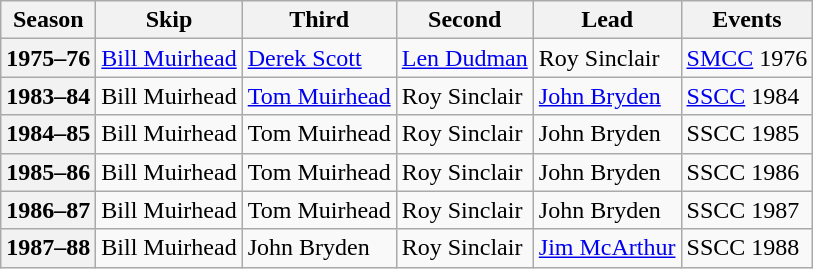<table class="wikitable">
<tr>
<th scope="col">Season</th>
<th scope="col">Skip</th>
<th scope="col">Third</th>
<th scope="col">Second</th>
<th scope="col">Lead</th>
<th scope="col">Events</th>
</tr>
<tr>
<th scope="row">1975–76</th>
<td><a href='#'>Bill Muirhead</a></td>
<td><a href='#'>Derek Scott</a></td>
<td><a href='#'>Len Dudman</a></td>
<td>Roy Sinclair</td>
<td><a href='#'>SMCC</a> 1976 <br> </td>
</tr>
<tr>
<th scope="row">1983–84</th>
<td>Bill Muirhead</td>
<td><a href='#'>Tom Muirhead</a></td>
<td>Roy Sinclair</td>
<td><a href='#'>John Bryden</a></td>
<td><a href='#'>SSCC</a> 1984 </td>
</tr>
<tr>
<th scope="row">1984–85</th>
<td>Bill Muirhead</td>
<td>Tom Muirhead</td>
<td>Roy Sinclair</td>
<td>John Bryden</td>
<td>SSCC 1985 </td>
</tr>
<tr>
<th scope="row">1985–86</th>
<td>Bill Muirhead</td>
<td>Tom Muirhead</td>
<td>Roy Sinclair</td>
<td>John Bryden</td>
<td>SSCC 1986 </td>
</tr>
<tr>
<th scope="row">1986–87</th>
<td>Bill Muirhead</td>
<td>Tom Muirhead</td>
<td>Roy Sinclair</td>
<td>John Bryden</td>
<td>SSCC 1987 </td>
</tr>
<tr>
<th scope="row">1987–88</th>
<td>Bill Muirhead</td>
<td>John Bryden</td>
<td>Roy Sinclair</td>
<td><a href='#'>Jim McArthur</a></td>
<td>SSCC 1988 </td>
</tr>
</table>
